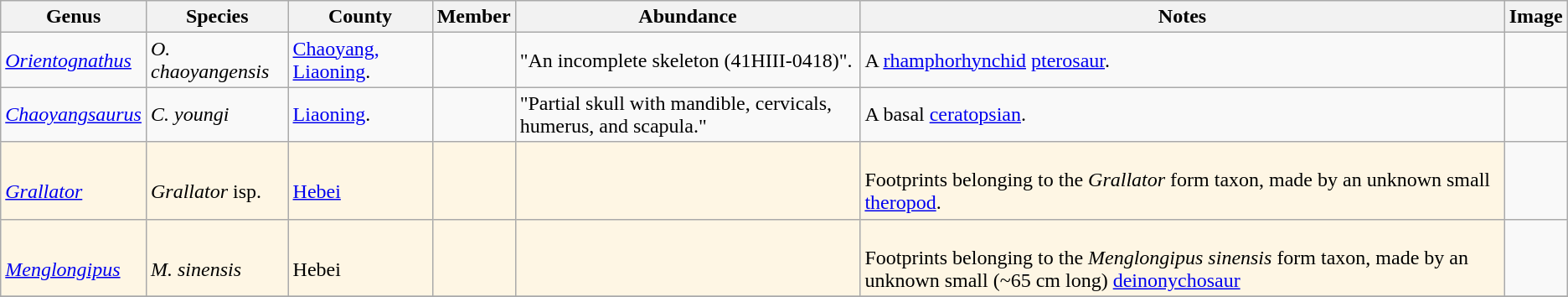<table class="wikitable" align="center">
<tr>
<th>Genus</th>
<th>Species</th>
<th>County</th>
<th>Member</th>
<th>Abundance</th>
<th>Notes</th>
<th>Image</th>
</tr>
<tr>
<td><em><a href='#'>Orientognathus</a></em></td>
<td><em>O. chaoyangensis</em></td>
<td><a href='#'>Chaoyang, Liaoning</a>.</td>
<td></td>
<td>"An incomplete skeleton (41HIII-0418)".</td>
<td>A <a href='#'>rhamphorhynchid</a> <a href='#'>pterosaur</a>.</td>
<td></td>
</tr>
<tr>
<td><em><a href='#'>Chaoyangsaurus</a></em></td>
<td><em>C. youngi</em></td>
<td><a href='#'>Liaoning</a>.</td>
<td></td>
<td>"Partial skull with mandible, cervicals, humerus, and scapula."</td>
<td>A basal <a href='#'>ceratopsian</a>.</td>
<td></td>
</tr>
<tr>
<td style="background:#FEF6E4;"><br><em><a href='#'>Grallator</a></em></td>
<td style="background:#FEF6E4;"><br><em>Grallator</em> isp.</td>
<td style="background:#FEF6E4;"><br><a href='#'>Hebei</a></td>
<td style="background:#FEF6E4;"></td>
<td style="background:#FEF6E4;"></td>
<td style="background:#FEF6E4;"><br>Footprints belonging to the <em>Grallator</em> form taxon, made by an unknown small <a href='#'>theropod</a>.</td>
<td></td>
</tr>
<tr>
<td style="background:#FEF6E4;"><br><em><a href='#'>Menglongipus</a></em></td>
<td style="background:#FEF6E4;"><br><em>M. sinensis</em></td>
<td style="background:#FEF6E4;"><br>Hebei</td>
<td style="background:#FEF6E4;"></td>
<td style="background:#FEF6E4;"></td>
<td style="background:#FEF6E4;"><br>Footprints belonging to the <em>Menglongipus sinensis</em> form taxon, made by an unknown small (~65 cm long) <a href='#'>deinonychosaur</a></td>
<td></td>
</tr>
<tr>
</tr>
</table>
